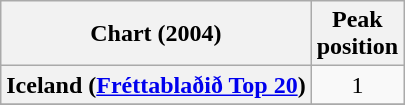<table class="wikitable sortable plainrowheaders" style="text-align:center">
<tr>
<th scope="col">Chart (2004)</th>
<th scope="col">Peak<br> position</th>
</tr>
<tr>
<th scope="row">Iceland (<a href='#'>Fréttablaðið Top 20</a>)</th>
<td align="center">1</td>
</tr>
<tr>
</tr>
</table>
